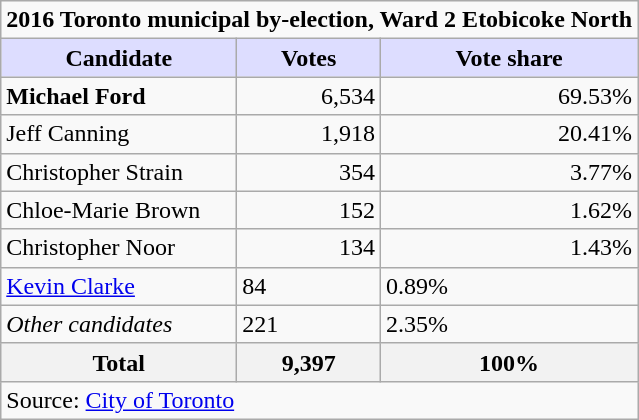<table class="wikitable plainrowheaders">
<tr>
<td colspan="3"><strong>2016 Toronto municipal by-election, Ward 2 Etobicoke North</strong></td>
</tr>
<tr>
<th scope="col" style="background:#ddf; width:150px;">Candidate</th>
<th scope="col" style="background:#ddf;">Votes</th>
<th scope="col" style="background:#ddf;">Vote share</th>
</tr>
<tr>
<td scope="row"><strong>Michael Ford</strong></td>
<td align="right">6,534</td>
<td align="right">69.53%</td>
</tr>
<tr>
<td scope="row">Jeff Canning</td>
<td align="right">1,918</td>
<td align="right">20.41%</td>
</tr>
<tr>
<td scope="row">Christopher Strain</td>
<td align="right">354</td>
<td align="right">3.77%</td>
</tr>
<tr>
<td scope="row">Chloe-Marie Brown</td>
<td align="right">152</td>
<td align="right">1.62%</td>
</tr>
<tr>
<td>Christopher Noor</td>
<td align="right">134</td>
<td align="right">1.43%</td>
</tr>
<tr>
<td><a href='#'>Kevin Clarke</a></td>
<td>84</td>
<td>0.89%</td>
</tr>
<tr>
<td><em>Other candidates</em></td>
<td>221</td>
<td>2.35%</td>
</tr>
<tr>
<th scope="row"><strong>Total</strong></th>
<th align="right">9,397</th>
<th align="right">100%</th>
</tr>
<tr>
<td colspan="3">Source: <a href='#'>City of Toronto</a></td>
</tr>
</table>
